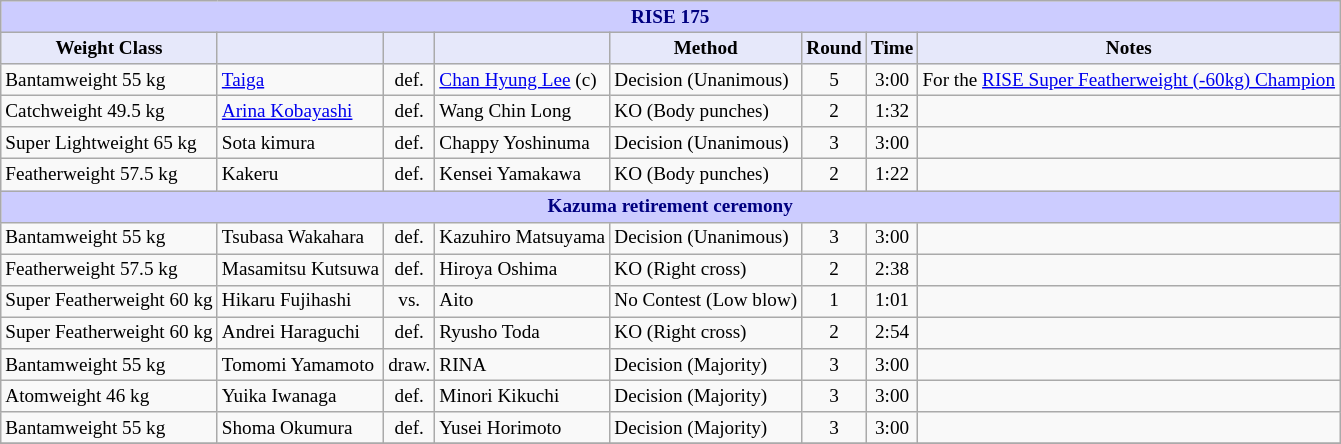<table class="wikitable" style="font-size: 80%;">
<tr>
<th colspan="8" style="background-color: #ccf; color: #000080; text-align: center;"><strong>RISE 175</strong></th>
</tr>
<tr>
<th colspan="1" style="background-color: #E6E8FA; color: #000000; text-align: center;">Weight Class</th>
<th colspan="1" style="background-color: #E6E8FA; color: #000000; text-align: center;"></th>
<th colspan="1" style="background-color: #E6E8FA; color: #000000; text-align: center;"></th>
<th colspan="1" style="background-color: #E6E8FA; color: #000000; text-align: center;"></th>
<th colspan="1" style="background-color: #E6E8FA; color: #000000; text-align: center;">Method</th>
<th colspan="1" style="background-color: #E6E8FA; color: #000000; text-align: center;">Round</th>
<th colspan="1" style="background-color: #E6E8FA; color: #000000; text-align: center;">Time</th>
<th colspan="1" style="background-color: #E6E8FA; color: #000000; text-align: center;">Notes</th>
</tr>
<tr>
<td>Bantamweight 55 kg</td>
<td> <a href='#'>Taiga</a></td>
<td align="center">def.</td>
<td> <a href='#'>Chan Hyung Lee</a> (c)</td>
<td>Decision (Unanimous)</td>
<td align="center">5</td>
<td align="center">3:00</td>
<td>For the <a href='#'>RISE Super Featherweight (-60kg) Champion</a></td>
</tr>
<tr>
<td>Catchweight 49.5 kg</td>
<td> <a href='#'>Arina Kobayashi</a></td>
<td align="center">def.</td>
<td> Wang Chin Long</td>
<td>KO (Body punches)</td>
<td align="center">2</td>
<td align="center">1:32</td>
<td></td>
</tr>
<tr>
<td>Super Lightweight 65 kg</td>
<td> Sota kimura</td>
<td align="center">def.</td>
<td> Chappy Yoshinuma</td>
<td>Decision (Unanimous)</td>
<td align="center">3</td>
<td align="center">3:00</td>
<td></td>
</tr>
<tr>
<td>Featherweight 57.5 kg</td>
<td> Kakeru</td>
<td align="center">def.</td>
<td> Kensei Yamakawa</td>
<td>KO (Body punches)</td>
<td align="center">2</td>
<td align="center">1:22</td>
<td></td>
</tr>
<tr>
<th colspan="8" style="background-color: #ccf; color: #000080; text-align: center;"><strong>Kazuma retirement ceremony</strong></th>
</tr>
<tr>
<td>Bantamweight 55 kg</td>
<td> Tsubasa Wakahara</td>
<td align="center">def.</td>
<td> Kazuhiro Matsuyama</td>
<td>Decision (Unanimous)</td>
<td align="center">3</td>
<td align="center">3:00</td>
<td></td>
</tr>
<tr>
<td>Featherweight 57.5 kg</td>
<td> Masamitsu Kutsuwa</td>
<td align="center">def.</td>
<td> Hiroya Oshima</td>
<td>KO (Right cross)</td>
<td align="center">2</td>
<td align="center">2:38</td>
<td></td>
</tr>
<tr>
<td>Super Featherweight 60 kg</td>
<td> Hikaru Fujihashi</td>
<td align="center">vs.</td>
<td> Aito</td>
<td>No Contest (Low blow)</td>
<td align="center">1</td>
<td align="center">1:01</td>
<td></td>
</tr>
<tr>
<td>Super Featherweight 60 kg</td>
<td> Andrei Haraguchi</td>
<td align="center">def.</td>
<td> Ryusho Toda</td>
<td>KO (Right cross)</td>
<td align="center">2</td>
<td align="center">2:54</td>
<td></td>
</tr>
<tr>
<td>Bantamweight 55 kg</td>
<td> Tomomi Yamamoto</td>
<td align="center">draw.</td>
<td> RINA</td>
<td>Decision (Majority)</td>
<td align="center">3</td>
<td align="center">3:00</td>
<td></td>
</tr>
<tr>
<td>Atomweight 46 kg</td>
<td> Yuika Iwanaga</td>
<td align="center">def.</td>
<td> Minori Kikuchi</td>
<td>Decision (Majority)</td>
<td align="center">3</td>
<td align="center">3:00</td>
<td></td>
</tr>
<tr>
<td>Bantamweight 55 kg</td>
<td> Shoma Okumura</td>
<td align="center">def.</td>
<td> Yusei Horimoto</td>
<td>Decision (Majority)</td>
<td align="center">3</td>
<td align="center">3:00</td>
<td></td>
</tr>
<tr>
</tr>
</table>
